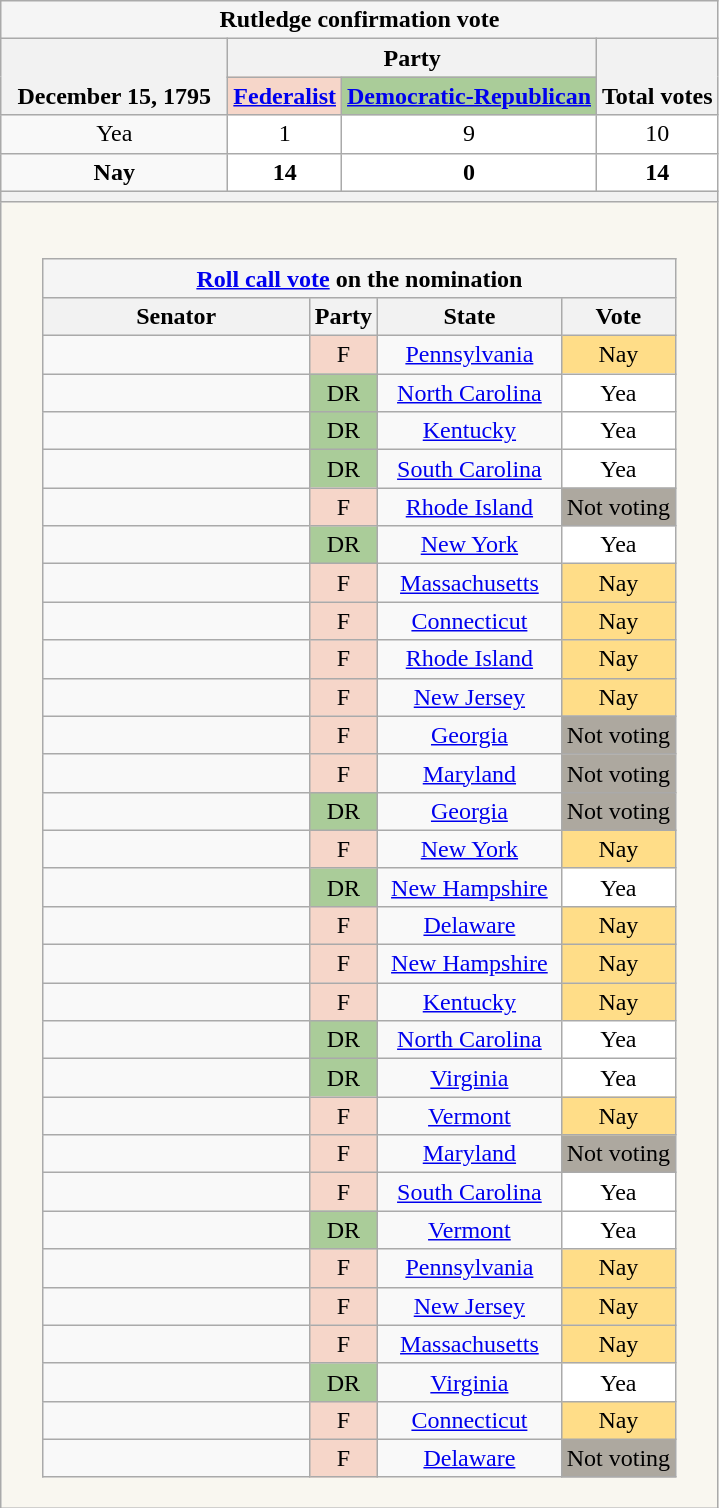<table class="wikitable" style="text-align:center">
<tr>
<th colspan=5 style="background:#f5f5f5">Rutledge confirmation vote</th>
</tr>
<tr style="vertical-align:bottom;">
<th rowspan=2 style="width: 9em;">December 15, 1795</th>
<th colspan=2>Party</th>
<th rowspan=2>Total votes</th>
</tr>
<tr style="vertical-align:bottom;">
<th style="background-color:#F6D6C9;"><a href='#'>Federalist</a></th>
<th style="background-color:#AACC99;"><a href='#'>Democratic-Republican</a></th>
</tr>
<tr>
<td>Yea</td>
<td style="background:#ffffff">1</td>
<td style="background:#ffffff">9</td>
<td style="background:#ffffff">10</td>
</tr>
<tr>
<td><strong>Nay</strong></td>
<td style="background:#ffffff"><strong>14</strong></td>
<td style="background:#ffffff"><strong>0</strong></td>
<td style="background:#ffffff"><strong>14</strong></td>
</tr>
<tr>
<th colspan=5 style="text-align:left;"></th>
</tr>
<tr>
<td colspan=5 style="background:#f9f7f0"><br><table class="wikitable sortable" style="margin:1em auto;">
<tr>
<th colspan=4 style="background:#f5f5f5"><a href='#'>Roll call vote</a> on the nomination</th>
</tr>
<tr>
<th scope="col" style="width: 170px;">Senator</th>
<th>Party</th>
<th scope="col" style="width: 115px;">State</th>
<th>Vote</th>
</tr>
<tr>
<td></td>
<td style="background-color:#F6D6C9; text-align: center;">F</td>
<td><a href='#'>Pennsylvania</a></td>
<td style="background-color:#ffdd88;">Nay</td>
</tr>
<tr>
<td></td>
<td style="background-color:#AACC99; text-align: center;">DR</td>
<td><a href='#'>North Carolina</a></td>
<td style="background-color:#ffffff;">Yea</td>
</tr>
<tr>
<td></td>
<td style="background-color:#AACC99; text-align: center;">DR</td>
<td><a href='#'>Kentucky</a></td>
<td style="background-color:#ffffff;">Yea</td>
</tr>
<tr>
<td></td>
<td style="background-color:#AACC99; text-align: center;">DR</td>
<td><a href='#'>South Carolina</a></td>
<td style="background-color:#ffffff;">Yea</td>
</tr>
<tr>
<td></td>
<td style="background-color:#F6D6C9; text-align: center;">F</td>
<td><a href='#'>Rhode Island</a></td>
<td style="background-color:#ada89f;">Not voting</td>
</tr>
<tr>
<td></td>
<td style="background-color:#AACC99; text-align: center;">DR</td>
<td><a href='#'>New York</a></td>
<td style="background-color:#ffffff;">Yea</td>
</tr>
<tr>
<td></td>
<td style="background-color:#F6D6C9; text-align: center;">F</td>
<td><a href='#'>Massachusetts</a></td>
<td style="background-color:#ffdd88;">Nay</td>
</tr>
<tr>
<td></td>
<td style="background-color:#F6D6C9; text-align: center;">F</td>
<td><a href='#'>Connecticut</a></td>
<td style="background-color:#ffdd88;">Nay</td>
</tr>
<tr>
<td></td>
<td style="background-color:#F6D6C9; text-align: center;">F</td>
<td><a href='#'>Rhode Island</a></td>
<td style="background-color:#ffdd88;">Nay</td>
</tr>
<tr>
<td></td>
<td style="background-color:#F6D6C9; text-align: center;">F</td>
<td><a href='#'>New Jersey</a></td>
<td style="background-color:#ffdd88;">Nay</td>
</tr>
<tr>
<td></td>
<td style="background-color:#F6D6C9; text-align: center;">F</td>
<td><a href='#'>Georgia</a></td>
<td style="background-color:#ada89f;">Not voting</td>
</tr>
<tr>
<td></td>
<td style="background-color:#F6D6C9; text-align: center;">F</td>
<td><a href='#'>Maryland</a></td>
<td style="background-color:#ada89f;">Not voting</td>
</tr>
<tr>
<td></td>
<td style="background-color:#AACC99; text-align: center;">DR</td>
<td><a href='#'>Georgia</a></td>
<td style="background-color:#ada89f;">Not voting</td>
</tr>
<tr>
<td></td>
<td style="background-color:#F6D6C9; text-align: center;">F</td>
<td><a href='#'>New York</a></td>
<td style="background-color:#ffdd88;">Nay</td>
</tr>
<tr>
<td></td>
<td style="background-color:#AACC99; text-align: center;">DR</td>
<td><a href='#'>New Hampshire</a></td>
<td style="background-color:#ffffff;">Yea</td>
</tr>
<tr>
<td></td>
<td style="background-color:#F6D6C9; text-align: center;">F</td>
<td><a href='#'>Delaware</a></td>
<td style="background-color:#ffdd88;">Nay</td>
</tr>
<tr>
<td></td>
<td style="background-color:#F6D6C9; text-align: center;">F</td>
<td><a href='#'>New Hampshire</a></td>
<td style="background-color:#ffdd88;">Nay</td>
</tr>
<tr>
<td></td>
<td style="background-color:#F6D6C9; text-align: center;">F</td>
<td><a href='#'>Kentucky</a></td>
<td style="background-color:#ffdd88;">Nay</td>
</tr>
<tr>
<td></td>
<td style="background-color:#AACC99; text-align: center;">DR</td>
<td><a href='#'>North Carolina</a></td>
<td style="background-color:#ffffff;">Yea</td>
</tr>
<tr>
<td></td>
<td style="background-color:#AACC99; text-align: center;">DR</td>
<td><a href='#'>Virginia</a></td>
<td style="background-color:#ffffff;">Yea</td>
</tr>
<tr>
<td></td>
<td style="background-color:#F6D6C9; text-align: center;">F</td>
<td><a href='#'>Vermont</a></td>
<td style="background-color:#ffdd88;">Nay</td>
</tr>
<tr>
<td></td>
<td style="background-color:#F6D6C9; text-align: center;">F</td>
<td><a href='#'>Maryland</a></td>
<td style="background-color:#ada89f;">Not voting</td>
</tr>
<tr>
<td></td>
<td style="background-color:#F6D6C9; text-align: center;">F</td>
<td><a href='#'>South Carolina</a></td>
<td style="background-color:#ffffff;">Yea</td>
</tr>
<tr>
<td></td>
<td style="background-color:#AACC99; text-align: center;">DR</td>
<td><a href='#'>Vermont</a></td>
<td style="background-color:#ffffff;">Yea</td>
</tr>
<tr>
<td></td>
<td style="background-color:#F6D6C9; text-align: center;">F</td>
<td><a href='#'>Pennsylvania</a></td>
<td style="background-color:#ffdd88;">Nay</td>
</tr>
<tr>
<td></td>
<td style="background-color:#F6D6C9; text-align: center;">F</td>
<td><a href='#'>New Jersey</a></td>
<td style="background-color:#ffdd88;">Nay</td>
</tr>
<tr>
<td></td>
<td style="background-color:#F6D6C9; text-align: center;">F</td>
<td><a href='#'>Massachusetts</a></td>
<td style="background-color:#ffdd88;">Nay</td>
</tr>
<tr>
<td></td>
<td style="background-color:#AACC99; text-align: center;">DR</td>
<td><a href='#'>Virginia</a></td>
<td style="background-color:#ffffff;">Yea</td>
</tr>
<tr>
<td></td>
<td style="background-color:#F6D6C9; text-align: center;">F</td>
<td><a href='#'>Connecticut</a></td>
<td style="background-color:#ffdd88;">Nay</td>
</tr>
<tr>
<td></td>
<td style="background-color:#F6D6C9; text-align: center;">F</td>
<td><a href='#'>Delaware</a></td>
<td style="background-color:#ada89f;">Not voting</td>
</tr>
</table>
</td>
</tr>
</table>
